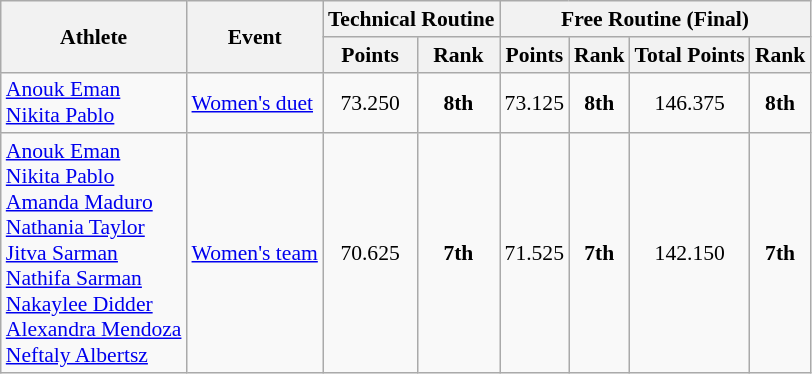<table class=wikitable style="font-size:90%">
<tr>
<th rowspan="2">Athlete</th>
<th rowspan="2">Event</th>
<th colspan="2">Technical Routine</th>
<th colspan="4">Free Routine (Final)</th>
</tr>
<tr>
<th>Points</th>
<th>Rank</th>
<th>Points</th>
<th>Rank</th>
<th>Total Points</th>
<th>Rank</th>
</tr>
<tr>
<td><a href='#'>Anouk Eman</a><br><a href='#'>Nikita Pablo</a></td>
<td><a href='#'>Women's duet</a></td>
<td align=center>73.250</td>
<td align=center><strong>8th</strong></td>
<td align=center>73.125</td>
<td align=center><strong>8th</strong></td>
<td align=center>146.375</td>
<td align=center><strong>8th</strong></td>
</tr>
<tr>
<td><a href='#'>Anouk Eman</a><br><a href='#'>Nikita Pablo</a><br><a href='#'>Amanda Maduro</a><br><a href='#'>Nathania Taylor</a><br><a href='#'>Jitva Sarman</a><br><a href='#'>Nathifa Sarman</a><br><a href='#'>Nakaylee Didder</a><br><a href='#'>Alexandra Mendoza</a><br><a href='#'>Neftaly Albertsz</a></td>
<td><a href='#'>Women's team</a></td>
<td align=center>70.625</td>
<td align=center><strong>7th</strong></td>
<td align=center>71.525</td>
<td align=center><strong>7th</strong></td>
<td align=center>142.150</td>
<td align=center><strong>7th</strong></td>
</tr>
</table>
